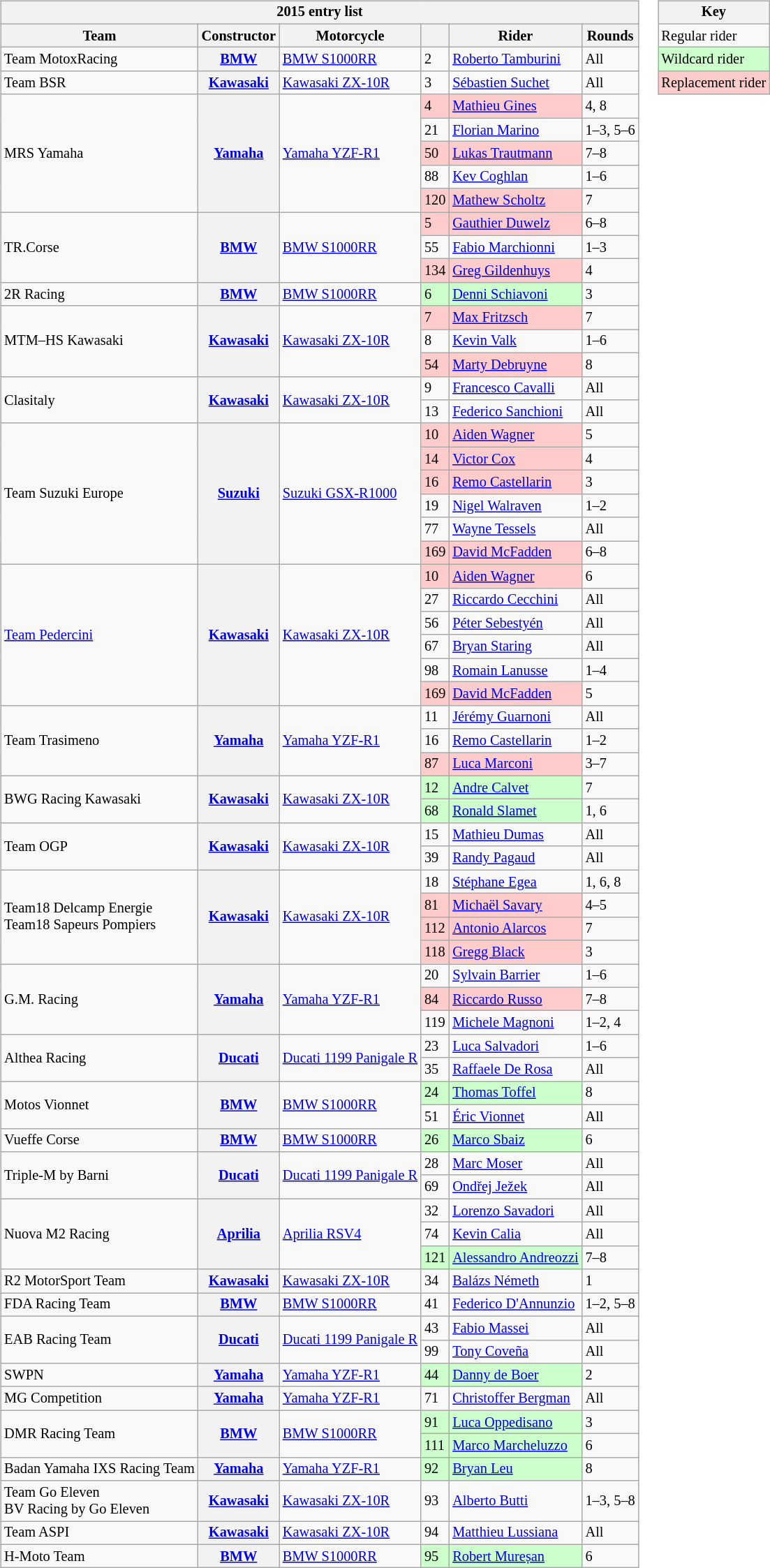<table>
<tr>
<td><br><table class="wikitable" style="font-size: 85%">
<tr>
<th colspan=6>2015 entry list</th>
</tr>
<tr>
<th>Team</th>
<th>Constructor</th>
<th>Motorcycle</th>
<th></th>
<th>Rider</th>
<th>Rounds</th>
</tr>
<tr>
<td>Team MotoxRacing</td>
<th><a href='#'>BMW</a></th>
<td><a href='#'>BMW S1000RR</a></td>
<td>2</td>
<td> <a href='#'>Roberto Tamburini</a></td>
<td>All</td>
</tr>
<tr>
<td>Team BSR</td>
<th><a href='#'>Kawasaki</a></th>
<td><a href='#'>Kawasaki ZX-10R</a></td>
<td>3</td>
<td> <a href='#'>Sébastien Suchet</a></td>
<td>All</td>
</tr>
<tr>
<td rowspan=5>MRS Yamaha</td>
<th rowspan=5><a href='#'>Yamaha</a></th>
<td rowspan=5><a href='#'>Yamaha YZF-R1</a></td>
<td style="background:#ffcccc;">4</td>
<td style="background:#ffcccc;"> <a href='#'>Mathieu Gines</a></td>
<td>4, 8</td>
</tr>
<tr>
<td>21</td>
<td> <a href='#'>Florian Marino</a></td>
<td>1–3, 5–6</td>
</tr>
<tr>
<td style="background:#ffcccc;">50</td>
<td style="background:#ffcccc;"> <a href='#'>Lukas Trautmann</a></td>
<td>7–8</td>
</tr>
<tr>
<td>88</td>
<td> <a href='#'>Kev Coghlan</a></td>
<td>1–6</td>
</tr>
<tr>
<td style="background:#ffcccc;">120</td>
<td style="background:#ffcccc;"> <a href='#'>Mathew Scholtz</a></td>
<td>7</td>
</tr>
<tr>
<td rowspan=3>TR.Corse</td>
<th rowspan=3><a href='#'>BMW</a></th>
<td rowspan=3><a href='#'>BMW S1000RR</a></td>
<td style="background:#ffcccc;">5</td>
<td style="background:#ffcccc;"> <a href='#'>Gauthier Duwelz</a></td>
<td>6–8</td>
</tr>
<tr>
<td>55</td>
<td> <a href='#'>Fabio Marchionni</a></td>
<td>1–3</td>
</tr>
<tr>
<td style="background:#ffcccc;">134</td>
<td style="background:#ffcccc;"> <a href='#'>Greg Gildenhuys</a></td>
<td>4</td>
</tr>
<tr>
<td>2R Racing</td>
<th><a href='#'>BMW</a></th>
<td><a href='#'>BMW S1000RR</a></td>
<td style="background:#ccffcc;">6</td>
<td style="background:#ccffcc;"> <a href='#'>Denni Schiavoni</a></td>
<td>3</td>
</tr>
<tr>
<td rowspan=3>MTM–HS Kawasaki</td>
<th rowspan=3><a href='#'>Kawasaki</a></th>
<td rowspan=3><a href='#'>Kawasaki ZX-10R</a></td>
<td style="background:#ffcccc;">7</td>
<td style="background:#ffcccc;"> <a href='#'>Max Fritzsch</a></td>
<td>7</td>
</tr>
<tr>
<td>8</td>
<td> <a href='#'>Kevin Valk</a></td>
<td>1–6</td>
</tr>
<tr>
<td style="background:#ffcccc;">54</td>
<td style="background:#ffcccc;"> <a href='#'>Marty Debruyne</a></td>
<td>8</td>
</tr>
<tr>
<td rowspan=2>Clasitaly</td>
<th rowspan=2><a href='#'>Kawasaki</a></th>
<td rowspan=2><a href='#'>Kawasaki ZX-10R</a></td>
<td>9</td>
<td> <a href='#'>Francesco Cavalli</a></td>
<td>All</td>
</tr>
<tr>
<td>13</td>
<td> <a href='#'>Federico Sanchioni</a></td>
<td>All</td>
</tr>
<tr>
<td rowspan=6>Team Suzuki Europe</td>
<th rowspan=6><a href='#'>Suzuki</a></th>
<td rowspan=6><a href='#'>Suzuki GSX-R1000</a></td>
<td style="background:#ffcccc;">10</td>
<td style="background:#ffcccc;"> <a href='#'>Aiden Wagner</a></td>
<td>5</td>
</tr>
<tr>
<td style="background:#ffcccc;">14</td>
<td style="background:#ffcccc;"> <a href='#'>Victor Cox</a></td>
<td>4</td>
</tr>
<tr>
<td style="background:#ffcccc;">16</td>
<td style="background:#ffcccc;"> <a href='#'>Remo Castellarin</a></td>
<td>3</td>
</tr>
<tr>
<td>19</td>
<td> <a href='#'>Nigel Walraven</a></td>
<td>1–2</td>
</tr>
<tr>
<td>77</td>
<td> <a href='#'>Wayne Tessels</a></td>
<td>All</td>
</tr>
<tr>
<td style="background:#ffcccc;">169</td>
<td style="background:#ffcccc;"> <a href='#'>David McFadden</a></td>
<td>6–8</td>
</tr>
<tr>
<td rowspan=6><a href='#'>Team Pedercini</a></td>
<th rowspan=6><a href='#'>Kawasaki</a></th>
<td rowspan=6><a href='#'>Kawasaki ZX-10R</a></td>
<td style="background:#ffcccc;">10</td>
<td style="background:#ffcccc;"> <a href='#'>Aiden Wagner</a></td>
<td>6</td>
</tr>
<tr>
<td>27</td>
<td> <a href='#'>Riccardo Cecchini</a></td>
<td>All</td>
</tr>
<tr>
<td>56</td>
<td> <a href='#'>Péter Sebestyén</a></td>
<td>All</td>
</tr>
<tr>
<td>67</td>
<td> <a href='#'>Bryan Staring</a></td>
<td>All</td>
</tr>
<tr>
<td>98</td>
<td> <a href='#'>Romain Lanusse</a></td>
<td>1–4</td>
</tr>
<tr>
<td style="background:#ffcccc;">169</td>
<td style="background:#ffcccc;"> <a href='#'>David McFadden</a></td>
<td>5</td>
</tr>
<tr>
<td rowspan=3>Team Trasimeno</td>
<th rowspan=3><a href='#'>Yamaha</a></th>
<td rowspan=3><a href='#'>Yamaha YZF-R1</a></td>
<td>11</td>
<td> <a href='#'>Jérémy Guarnoni</a></td>
<td>All</td>
</tr>
<tr>
<td>16</td>
<td> <a href='#'>Remo Castellarin</a></td>
<td>1–2</td>
</tr>
<tr>
<td style="background:#ffcccc;">87</td>
<td style="background:#ffcccc;"> <a href='#'>Luca Marconi</a></td>
<td>3–7</td>
</tr>
<tr>
<td rowspan=2>BWG Racing Kawasaki</td>
<th rowspan=2><a href='#'>Kawasaki</a></th>
<td rowspan=2><a href='#'>Kawasaki ZX-10R</a></td>
<td style="background:#ccffcc;">12</td>
<td style="background:#ccffcc;"> <a href='#'>Andre Calvet</a></td>
<td>7</td>
</tr>
<tr>
<td style="background:#ccffcc;">68</td>
<td style="background:#ccffcc;"> <a href='#'>Ronald Slamet</a></td>
<td>1, 6</td>
</tr>
<tr>
<td rowspan=2>Team OGP</td>
<th rowspan=2><a href='#'>Kawasaki</a></th>
<td rowspan=2><a href='#'>Kawasaki ZX-10R</a></td>
<td>15</td>
<td> <a href='#'>Mathieu Dumas</a></td>
<td>All</td>
</tr>
<tr>
<td>39</td>
<td> <a href='#'>Randy Pagaud</a></td>
<td>All</td>
</tr>
<tr>
<td rowspan=4>Team18 Delcamp Energie<br>Team18 Sapeurs Pompiers</td>
<th rowspan=4><a href='#'>Kawasaki</a></th>
<td rowspan=4><a href='#'>Kawasaki ZX-10R</a></td>
<td>18</td>
<td> <a href='#'>Stéphane Egea</a></td>
<td>1, 6, 8</td>
</tr>
<tr>
<td style="background:#ffcccc;">81</td>
<td style="background:#ffcccc;"> <a href='#'>Michaël Savary</a></td>
<td>4–5</td>
</tr>
<tr>
<td style="background:#ffcccc;">112</td>
<td style="background:#ffcccc;"> <a href='#'>Antonio Alarcos</a></td>
<td>7</td>
</tr>
<tr>
<td style="background:#ffcccc;">118</td>
<td style="background:#ffcccc;"> <a href='#'>Gregg Black</a></td>
<td>3</td>
</tr>
<tr>
<td rowspan=3>G.M. Racing</td>
<th rowspan=3><a href='#'>Yamaha</a></th>
<td rowspan=3><a href='#'>Yamaha YZF-R1</a></td>
<td>20</td>
<td> <a href='#'>Sylvain Barrier</a></td>
<td>1–6</td>
</tr>
<tr>
<td style="background:#ffcccc;">84</td>
<td style="background:#ffcccc;"> <a href='#'>Riccardo Russo</a></td>
<td>7–8</td>
</tr>
<tr>
<td>119</td>
<td> <a href='#'>Michele Magnoni</a></td>
<td>1–2, 4</td>
</tr>
<tr>
<td rowspan=2>Althea Racing</td>
<th rowspan=2><a href='#'>Ducati</a></th>
<td rowspan=2><a href='#'>Ducati 1199 Panigale R</a></td>
<td>23</td>
<td> <a href='#'>Luca Salvadori</a></td>
<td>1–6</td>
</tr>
<tr>
<td>35</td>
<td> <a href='#'>Raffaele De Rosa</a></td>
<td>All</td>
</tr>
<tr>
<td rowspan=2>Motos Vionnet</td>
<th rowspan=2><a href='#'>BMW</a></th>
<td rowspan=2><a href='#'>BMW S1000RR</a></td>
<td style="background:#ccffcc;">24</td>
<td style="background:#ccffcc;"> <a href='#'>Thomas Toffel</a></td>
<td>8</td>
</tr>
<tr>
<td>51</td>
<td> <a href='#'>Éric Vionnet</a></td>
<td>All</td>
</tr>
<tr>
<td>Vueffe Corse</td>
<th><a href='#'>BMW</a></th>
<td><a href='#'>BMW S1000RR</a></td>
<td style="background:#ccffcc;">26</td>
<td style="background:#ccffcc;"> <a href='#'>Marco Sbaiz</a></td>
<td>6</td>
</tr>
<tr>
<td rowspan=2>Triple-M by Barni</td>
<th rowspan=2><a href='#'>Ducati</a></th>
<td rowspan=2><a href='#'>Ducati 1199 Panigale R</a></td>
<td>28</td>
<td> <a href='#'>Marc Moser</a></td>
<td>All</td>
</tr>
<tr>
<td>69</td>
<td> <a href='#'>Ondřej Ježek</a></td>
<td>All</td>
</tr>
<tr>
<td rowspan=3>Nuova M2 Racing</td>
<th rowspan=3><a href='#'>Aprilia</a></th>
<td rowspan=3><a href='#'>Aprilia RSV4</a></td>
<td>32</td>
<td> <a href='#'>Lorenzo Savadori</a></td>
<td>All</td>
</tr>
<tr>
<td>74</td>
<td> <a href='#'>Kevin Calia</a></td>
<td>All</td>
</tr>
<tr>
<td style="background:#ccffcc;">121</td>
<td style="background:#ccffcc;"> <a href='#'>Alessandro Andreozzi</a></td>
<td>7–8</td>
</tr>
<tr>
<td>R2 MotorSport Team</td>
<th><a href='#'>Kawasaki</a></th>
<td><a href='#'>Kawasaki ZX-10R</a></td>
<td>34</td>
<td> <a href='#'>Balázs Németh</a></td>
<td>1</td>
</tr>
<tr>
<td>FDA Racing Team</td>
<th><a href='#'>BMW</a></th>
<td><a href='#'>BMW S1000RR</a></td>
<td>41</td>
<td> <a href='#'>Federico D'Annunzio</a></td>
<td>1–2, 5–8</td>
</tr>
<tr>
<td rowspan=2>EAB Racing Team</td>
<th rowspan=2><a href='#'>Ducati</a></th>
<td rowspan=2><a href='#'>Ducati 1199 Panigale R</a></td>
<td>43</td>
<td> <a href='#'>Fabio Massei</a></td>
<td>All</td>
</tr>
<tr>
<td>99</td>
<td> <a href='#'>Tony Coveña</a></td>
<td>All</td>
</tr>
<tr>
<td>SWPN</td>
<th><a href='#'>Yamaha</a></th>
<td><a href='#'>Yamaha YZF-R1</a></td>
<td style="background:#ccffcc;">44</td>
<td style="background:#ccffcc;"> <a href='#'>Danny de Boer</a></td>
<td>2</td>
</tr>
<tr>
<td>MG Competition</td>
<th><a href='#'>Yamaha</a></th>
<td><a href='#'>Yamaha YZF-R1</a></td>
<td>71</td>
<td> <a href='#'>Christoffer Bergman</a></td>
<td>All</td>
</tr>
<tr>
<td rowspan=2>DMR Racing Team</td>
<th rowspan=2><a href='#'>BMW</a></th>
<td rowspan=2><a href='#'>BMW S1000RR</a></td>
<td style="background:#ccffcc;">91</td>
<td style="background:#ccffcc;"> <a href='#'>Luca Oppedisano</a></td>
<td>3</td>
</tr>
<tr>
<td style="background:#ccffcc;">111</td>
<td style="background:#ccffcc;"> <a href='#'>Marco Marcheluzzo</a></td>
<td>6</td>
</tr>
<tr>
<td>Badan Yamaha IXS Racing Team</td>
<th><a href='#'>Yamaha</a></th>
<td><a href='#'>Yamaha YZF-R1</a></td>
<td style="background:#ccffcc;">92</td>
<td style="background:#ccffcc;"> <a href='#'>Bryan Leu</a></td>
<td>8</td>
</tr>
<tr>
<td>Team Go Eleven<br>BV Racing by Go Eleven</td>
<th><a href='#'>Kawasaki</a></th>
<td><a href='#'>Kawasaki ZX-10R</a></td>
<td>93</td>
<td> <a href='#'>Alberto Butti</a></td>
<td>1–3, 5–8</td>
</tr>
<tr>
<td>Team ASPI</td>
<th><a href='#'>Kawasaki</a></th>
<td><a href='#'>Kawasaki ZX-10R</a></td>
<td>94</td>
<td> <a href='#'>Matthieu Lussiana</a></td>
<td>All</td>
</tr>
<tr>
<td>H-Moto Team</td>
<th><a href='#'>BMW</a></th>
<td><a href='#'>BMW S1000RR</a></td>
<td style="background:#ccffcc;">95</td>
<td style="background:#ccffcc;"> <a href='#'>Robert Mureșan</a></td>
<td>6</td>
</tr>
</table>
</td>
<td valign="top"><br><table class="wikitable" style="font-size: 85%;">
<tr>
<th colspan=2>Key</th>
</tr>
<tr>
<td>Regular rider</td>
</tr>
<tr style="background:#ccffcc;">
<td>Wildcard rider</td>
</tr>
<tr style="background:#ffcccc;">
<td>Replacement rider</td>
</tr>
</table>
</td>
</tr>
</table>
